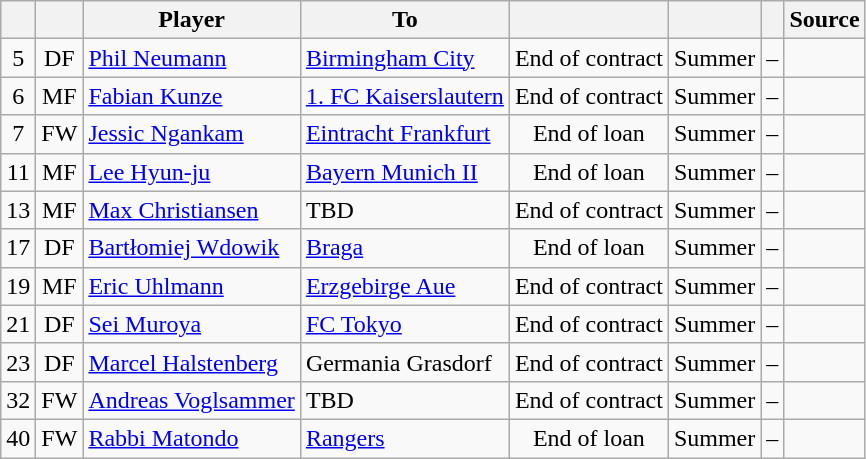<table class="wikitable" style="text-align:center;">
<tr>
<th></th>
<th></th>
<th>Player</th>
<th>To</th>
<th></th>
<th></th>
<th></th>
<th>Source</th>
</tr>
<tr>
<td>5</td>
<td>DF</td>
<td align="left"> <a href='#'>Phil Neumann</a></td>
<td align="left"> <a href='#'>Birmingham City</a></td>
<td>End of contract</td>
<td>Summer</td>
<td>–</td>
<td></td>
</tr>
<tr>
<td>6</td>
<td>MF</td>
<td align="left"> <a href='#'>Fabian Kunze</a></td>
<td align="left"> <a href='#'>1. FC Kaiserslautern</a></td>
<td>End of contract</td>
<td>Summer</td>
<td>–</td>
<td></td>
</tr>
<tr>
<td>7</td>
<td>FW</td>
<td align="left"> <a href='#'>Jessic Ngankam</a></td>
<td align="left"> <a href='#'>Eintracht Frankfurt</a></td>
<td>End of loan</td>
<td>Summer</td>
<td>–</td>
<td></td>
</tr>
<tr>
<td>11</td>
<td>MF</td>
<td align="left"> <a href='#'>Lee Hyun-ju</a></td>
<td align="left"> <a href='#'>Bayern Munich II</a></td>
<td>End of loan</td>
<td>Summer</td>
<td>–</td>
<td></td>
</tr>
<tr>
<td>13</td>
<td>MF</td>
<td align="left"> <a href='#'>Max Christiansen</a></td>
<td align="left"> TBD</td>
<td>End of contract</td>
<td>Summer</td>
<td>–</td>
<td></td>
</tr>
<tr>
<td>17</td>
<td>DF</td>
<td align="left"> <a href='#'>Bartłomiej Wdowik</a></td>
<td align="left"> <a href='#'>Braga</a></td>
<td>End of loan</td>
<td>Summer</td>
<td>–</td>
<td></td>
</tr>
<tr>
<td>19</td>
<td>MF</td>
<td align="left"> <a href='#'>Eric Uhlmann</a></td>
<td align="left"> <a href='#'>Erzgebirge Aue</a></td>
<td>End of contract</td>
<td>Summer</td>
<td>–</td>
<td></td>
</tr>
<tr>
<td>21</td>
<td>DF</td>
<td align="left"> <a href='#'>Sei Muroya</a></td>
<td align="left"> <a href='#'>FC Tokyo</a></td>
<td>End of contract</td>
<td>Summer</td>
<td>–</td>
<td></td>
</tr>
<tr>
<td>23</td>
<td>DF</td>
<td align="left"> <a href='#'>Marcel Halstenberg</a></td>
<td align="left"> Germania Grasdorf</td>
<td>End of contract</td>
<td>Summer</td>
<td>–</td>
<td></td>
</tr>
<tr>
<td>32</td>
<td>FW</td>
<td align="left"> <a href='#'>Andreas Voglsammer</a></td>
<td align="left"> TBD</td>
<td>End of contract</td>
<td>Summer</td>
<td>–</td>
<td></td>
</tr>
<tr>
<td>40</td>
<td>FW</td>
<td align="left"> <a href='#'>Rabbi Matondo</a></td>
<td align="left"> <a href='#'>Rangers</a></td>
<td>End of loan</td>
<td>Summer</td>
<td>–</td>
<td></td>
</tr>
</table>
